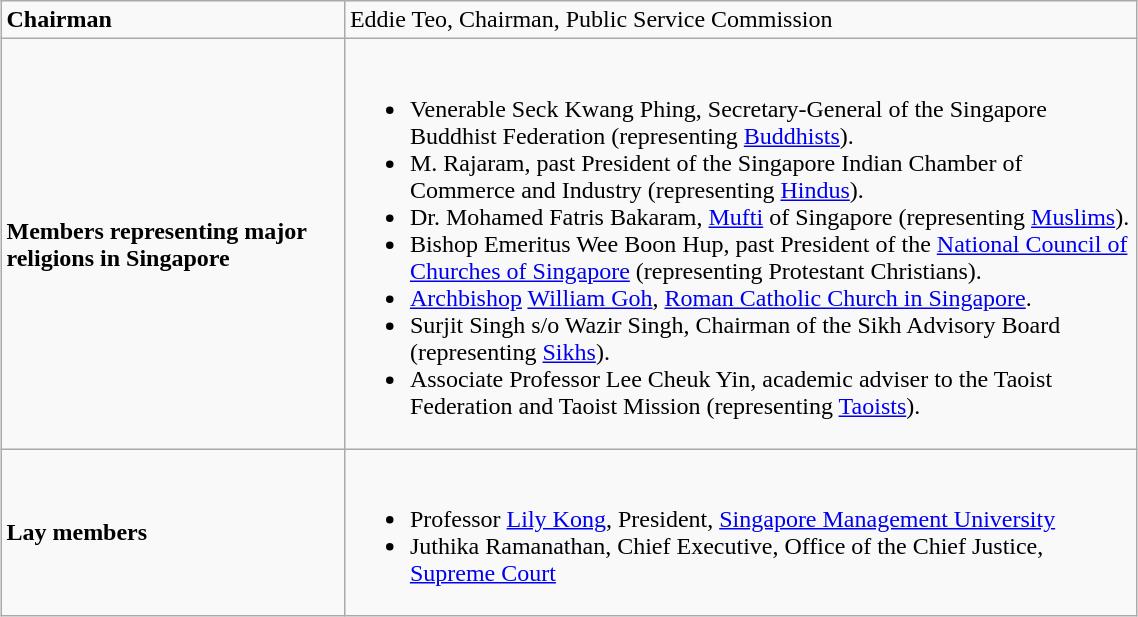<table class=wikitable width=60% cellpadding="5" style="margin: 1em auto 1em auto">
<tr>
<td><strong>Chairman</strong></td>
<td>Eddie Teo, Chairman, Public Service Commission</td>
</tr>
<tr>
<td><strong>Members representing major religions in Singapore</strong></td>
<td><br><ul><li>Venerable Seck Kwang Phing, Secretary-General of the Singapore Buddhist Federation (representing <a href='#'>Buddhists</a>).</li><li>M. Rajaram, past President of the Singapore Indian Chamber of Commerce and Industry (representing <a href='#'>Hindus</a>).</li><li>Dr. Mohamed Fatris Bakaram, <a href='#'>Mufti</a> of Singapore (representing <a href='#'>Muslims</a>).</li><li>Bishop Emeritus Wee Boon Hup, past President of the <a href='#'>National Council of Churches of Singapore</a> (representing Protestant Christians).</li><li><a href='#'>Archbishop</a> <a href='#'>William Goh</a>, <a href='#'>Roman Catholic Church in Singapore</a>.</li><li>Surjit Singh s/o Wazir Singh, Chairman of the Sikh Advisory Board (representing <a href='#'>Sikhs</a>).</li><li>Associate Professor Lee Cheuk Yin, academic adviser to the Taoist Federation and Taoist Mission (representing <a href='#'>Taoists</a>).</li></ul></td>
</tr>
<tr>
<td><strong>Lay members</strong></td>
<td><br><ul><li>Professor <a href='#'>Lily Kong</a>, President, <a href='#'>Singapore Management University</a></li><li>Juthika Ramanathan, Chief Executive, Office of the Chief Justice, <a href='#'>Supreme Court</a></li></ul></td>
</tr>
</table>
